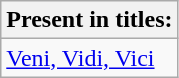<table class="wikitable">
<tr>
<th>Present in titles:</th>
</tr>
<tr>
<td><a href='#'>Veni, Vidi, Vici</a></td>
</tr>
</table>
